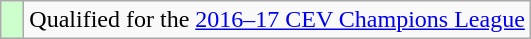<table class="wikitable" style="text-align: left;">
<tr>
<td width=8px bgcolor=#CCFFCC></td>
<td>Qualified for the <a href='#'>2016–17 CEV Champions League</a></td>
</tr>
</table>
